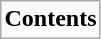<table cellpadding="0" style="border: 1px solid darkgray; background: #f9f9f9; text-align: center;">
<tr>
<td><strong>Contents</strong></td>
</tr>
<tr border="0">
<td></td>
</tr>
</table>
